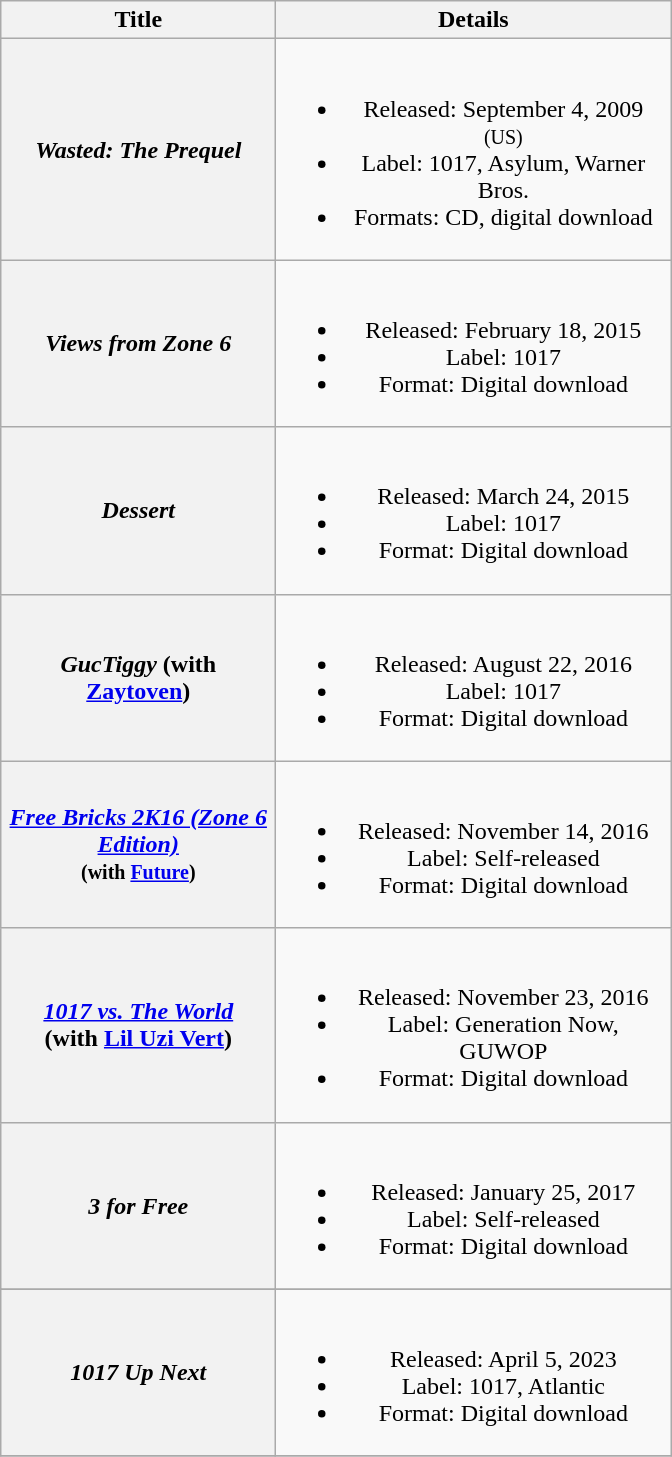<table class="wikitable plainrowheaders" style="text-align:center;">
<tr>
<th scope="col" style="width:11em;">Title</th>
<th scope="col" style="width:16em;">Details</th>
</tr>
<tr>
<th scope="row"><em>Wasted: The Prequel</em></th>
<td><br><ul><li>Released: September 4, 2009 <small>(US)</small></li><li>Label: 1017, Asylum, Warner Bros.</li><li>Formats: CD, digital download</li></ul></td>
</tr>
<tr>
<th scope="row"><em>Views from Zone 6</em></th>
<td><br><ul><li>Released: February 18, 2015</li><li>Label: 1017</li><li>Format: Digital download</li></ul></td>
</tr>
<tr>
<th scope="row"><em>Dessert</em></th>
<td><br><ul><li>Released: March 24, 2015</li><li>Label: 1017</li><li>Format: Digital download</li></ul></td>
</tr>
<tr>
<th scope="row"><em>GucTiggy</em> (with <a href='#'>Zaytoven</a>)</th>
<td><br><ul><li>Released: August 22, 2016</li><li>Label: 1017</li><li>Format: Digital download</li></ul></td>
</tr>
<tr>
<th scope="row"><em><a href='#'>Free Bricks 2K16 (Zone 6 Edition)</a></em> <br><small>(with <a href='#'>Future</a>)</small></th>
<td><br><ul><li>Released: November 14, 2016</li><li>Label: Self-released</li><li>Format: Digital download</li></ul></td>
</tr>
<tr>
<th scope="row"><em><a href='#'>1017 vs. The World</a></em><br><span>(with <a href='#'>Lil Uzi Vert</a>)</span></th>
<td><br><ul><li>Released: November 23, 2016</li><li>Label: Generation Now, GUWOP</li><li>Format: Digital download</li></ul></td>
</tr>
<tr>
<th scope="row"><em>3 for Free</em></th>
<td><br><ul><li>Released: January 25, 2017</li><li>Label: Self-released</li><li>Format: Digital download</li></ul></td>
</tr>
<tr>
</tr>
<tr>
<th scope="row"><em>1017 Up Next</em></th>
<td><br><ul><li>Released: April 5, 2023</li><li>Label: 1017, Atlantic</li><li>Format: Digital download</li></ul></td>
</tr>
<tr>
</tr>
</table>
